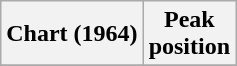<table class="wikitable sortable plainrowheaders" style="text-align:center">
<tr>
<th scope="col">Chart (1964)</th>
<th scope="col">Peak<br>position</th>
</tr>
<tr>
</tr>
</table>
